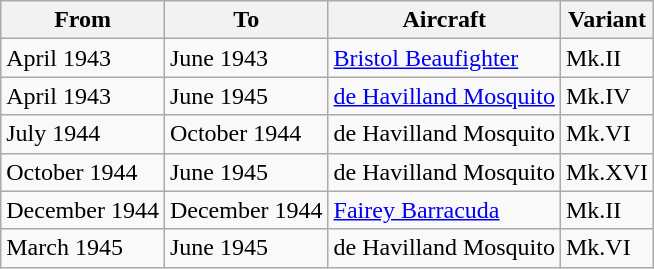<table class="wikitable">
<tr>
<th>From</th>
<th>To</th>
<th>Aircraft</th>
<th>Variant</th>
</tr>
<tr>
<td>April 1943</td>
<td>June 1943</td>
<td><a href='#'>Bristol Beaufighter</a></td>
<td>Mk.II</td>
</tr>
<tr>
<td>April 1943</td>
<td>June 1945</td>
<td><a href='#'>de Havilland Mosquito</a></td>
<td>Mk.IV</td>
</tr>
<tr>
<td>July 1944</td>
<td>October 1944</td>
<td>de Havilland Mosquito</td>
<td>Mk.VI</td>
</tr>
<tr>
<td>October 1944</td>
<td>June 1945</td>
<td>de Havilland Mosquito</td>
<td>Mk.XVI</td>
</tr>
<tr>
<td>December 1944</td>
<td>December 1944</td>
<td><a href='#'>Fairey Barracuda</a></td>
<td>Mk.II</td>
</tr>
<tr>
<td>March 1945</td>
<td>June 1945</td>
<td>de Havilland Mosquito</td>
<td>Mk.VI</td>
</tr>
</table>
